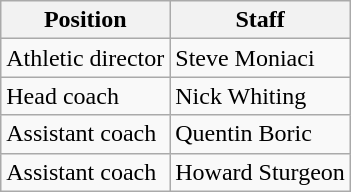<table class="wikitable">
<tr>
<th>Position</th>
<th>Staff</th>
</tr>
<tr>
<td>Athletic director</td>
<td> Steve Moniaci</td>
</tr>
<tr>
<td>Head coach</td>
<td> Nick Whiting</td>
</tr>
<tr>
<td>Assistant coach</td>
<td> Quentin Boric</td>
</tr>
<tr>
<td>Assistant coach</td>
<td> Howard Sturgeon</td>
</tr>
</table>
